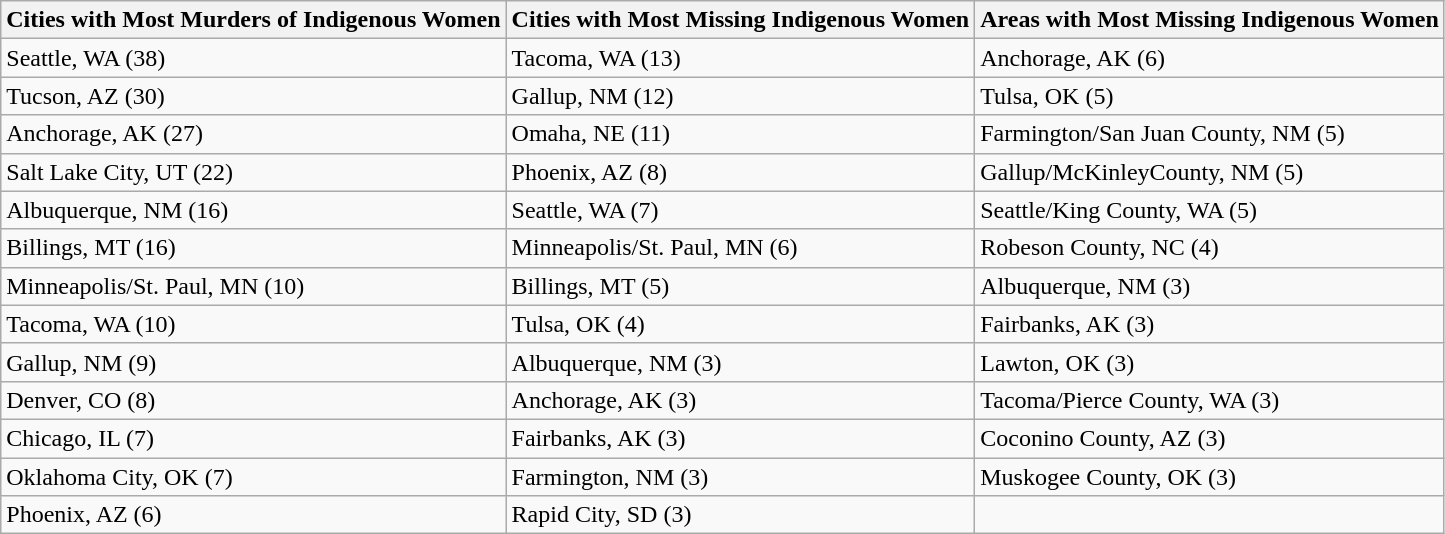<table class="wikitable">
<tr>
<th>Cities with Most Murders of Indigenous Women</th>
<th>Cities with Most Missing Indigenous Women</th>
<th>Areas with Most Missing Indigenous Women</th>
</tr>
<tr>
<td>Seattle, WA (38)</td>
<td>Tacoma, WA (13)</td>
<td>Anchorage, AK (6)</td>
</tr>
<tr>
<td>Tucson, AZ (30)</td>
<td>Gallup, NM (12)</td>
<td>Tulsa, OK (5)</td>
</tr>
<tr>
<td>Anchorage, AK (27)</td>
<td>Omaha, NE (11)</td>
<td>Farmington/San Juan County, NM (5)</td>
</tr>
<tr>
<td>Salt Lake City, UT (22)</td>
<td>Phoenix, AZ (8)</td>
<td>Gallup/McKinleyCounty, NM (5)</td>
</tr>
<tr>
<td>Albuquerque, NM (16)</td>
<td>Seattle, WA (7)</td>
<td>Seattle/King County, WA (5)</td>
</tr>
<tr>
<td>Billings, MT (16)</td>
<td>Minneapolis/St. Paul, MN (6)</td>
<td>Robeson County, NC (4)</td>
</tr>
<tr>
<td>Minneapolis/St. Paul, MN (10)</td>
<td>Billings, MT (5)</td>
<td>Albuquerque, NM (3)</td>
</tr>
<tr>
<td>Tacoma, WA (10)</td>
<td>Tulsa, OK (4)</td>
<td>Fairbanks, AK (3)</td>
</tr>
<tr>
<td>Gallup, NM (9)</td>
<td>Albuquerque, NM (3)</td>
<td>Lawton, OK (3)</td>
</tr>
<tr>
<td>Denver, CO (8)</td>
<td>Anchorage, AK (3)</td>
<td>Tacoma/Pierce County, WA (3)</td>
</tr>
<tr>
<td>Chicago, IL (7)</td>
<td>Fairbanks, AK (3)</td>
<td>Coconino County, AZ (3)</td>
</tr>
<tr>
<td>Oklahoma City, OK (7)</td>
<td>Farmington, NM (3)</td>
<td>Muskogee County, OK (3)</td>
</tr>
<tr>
<td>Phoenix, AZ (6)</td>
<td>Rapid City, SD (3)</td>
</tr>
</table>
